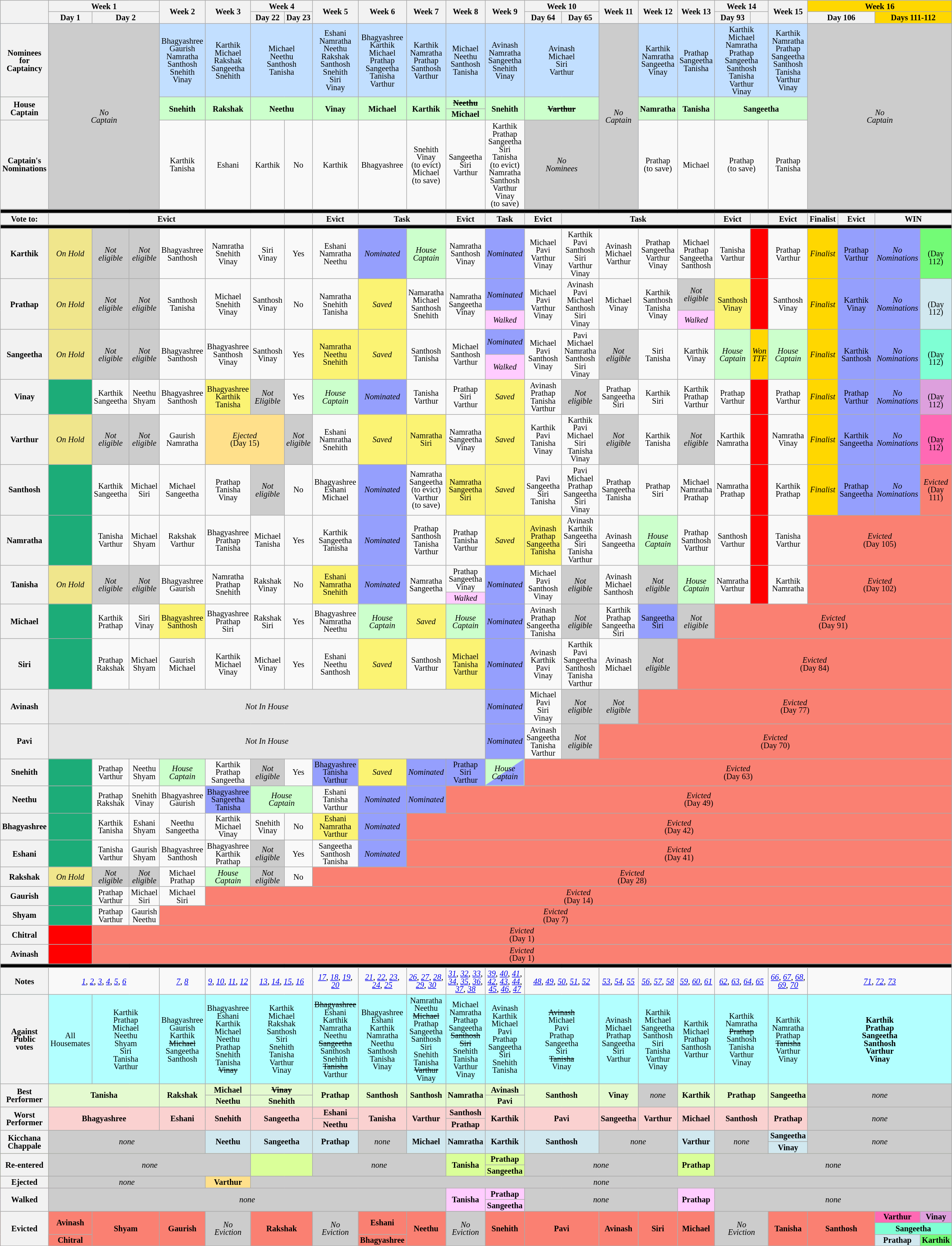<table class="wikitable" style="text-align:center; width:100%; font-size:85%; line-height:13px;">
<tr>
<th rowspan="2" style="width: 5%;"></th>
<th colspan="3" style="width: 5%;">Week 1</th>
<th rowspan="2" style="width: 5%;">Week 2</th>
<th rowspan="2" style="width: 5%;">Week 3</th>
<th colspan="2" style="width: 5%;">Week 4</th>
<th rowspan="2" style="width: 5%;">Week 5</th>
<th rowspan="2" style="width: 5%;">Week 6</th>
<th rowspan="2" style="width: 5%;">Week 7</th>
<th rowspan="2" style="width: 5%;">Week 8</th>
<th rowspan="2" style="width: 5%;">Week 9</th>
<th colspan="2" style="width: 5%;">Week 10</th>
<th rowspan="2" style="width: 5%;">Week 11</th>
<th rowspan="2" style="width: 5%;">Week 12</th>
<th rowspan="2" style="width: 5%;">Week 13</th>
<th colspan="2" style="width: 5%;">Week 14</th>
<th rowspan="2" style="width: 5%;">Week 15</th>
<th colspan="4" style="background:#FFD700">Week 16</th>
</tr>
<tr>
<th style="width: 5%;">Day 1</th>
<th colspan="2" style="width: 5%;">Day 2</th>
<th style="width: 5%;">Day 22</th>
<th style="width: 5%;">Day 23</th>
<th style="width: 5%;">Day 64</th>
<th style="width: 5%;">Day 65</th>
<th style="width: 5%;">Day 93</th>
<th style="width: 5%;"></th>
<th colspan="2" style="width: 5%;">Day 106</th>
<th colspan="2" style="background:#FFD700">Days 111-112</th>
</tr>
<tr style="background:#C2DFFF;">
<th>Nominees<br>for Captaincy</th>
<td colspan="3" rowspan="4" bgcolor="#ccc"><em>No<br>Captain</em></td>
<td>Bhagyashree<br>Gaurish<br>Namratha<br>Santhosh<br>Snehith<br>Vinay</td>
<td>Karthik<br>Michael<br>Rakshak<br>Sangeetha<br>Snehith</td>
<td colspan="2">Michael<br>Neethu<br>Santhosh<br>Tanisha</td>
<td>Eshani<br>Namratha<br>Neethu<br>Rakshak<br>Santhosh<br>Snehith<br>Siri<br>Vinay</td>
<td>Bhagyashree<br>Karthik<br>Michael<br>Prathap<br>Sangeetha<br>Tanisha<br>Varthur</td>
<td>Karthik<br>Namratha<br>Prathap<br>Santhosh<br>Varthur</td>
<td>Michael<br>Neethu<br>Santhosh<br>Tanisha</td>
<td>Avinash<br>Namratha<br>Sangeetha<br>Snehith<br>Vinay</td>
<td colspan="2">Avinash<br>Michael<br>Siri<br>Varthur</td>
<td rowspan="4" bgcolor="#ccc"><em>No<br>Captain</em></td>
<td>Karthik<br>Namratha<br>Sangeetha<br>Vinay</td>
<td>Prathap<br>Sangeetha<br>Tanisha</td>
<td colspan="2">Karthik<br>Michael<br>Namratha<br>Prathap<br>Sangeetha<br>Santhosh<br>Tanisha<br>Varthur<br>Vinay</td>
<td>Karthik<br>Namratha<br>Prathap<br>Sangeetha<br>Santhosh<br>Tanisha<br>Varthur<br>Vinay</td>
<td colspan="4" rowspan="4" bgcolor="#ccc"><em>No<br>Captain</em></td>
</tr>
<tr style="background:#cfc;">
<th rowspan="2">House<br>Captain</th>
<td rowspan="2"><strong>Snehith</strong></td>
<td rowspan="2"><strong>Rakshak</strong></td>
<td colspan="2" rowspan="2"><strong>Neethu</strong></td>
<td rowspan="2"><strong>Vinay</strong></td>
<td rowspan="2"><strong>Michael</strong></td>
<td rowspan="2"><strong>Karthik</strong></td>
<td><strong><s>Neethu</s></strong></td>
<td rowspan="2"><strong>Snehith</strong></td>
<td colspan="2" rowspan="2"><strong><s>Varthur</s></strong></td>
<td rowspan="2"><strong>Namratha</strong></td>
<td rowspan="2"><strong>Tanisha</strong></td>
<td colspan="3" rowspan="2"><strong>Sangeetha</strong></td>
</tr>
<tr>
<td style="background:#cfc;"><strong>Michael</strong></td>
</tr>
<tr>
<th>Captain's<br>Nominations</th>
<td>Karthik<br>Tanisha</td>
<td>Eshani</td>
<td>Karthik</td>
<td>No</td>
<td>Karthik</td>
<td>Bhagyashree</td>
<td>Snehith<br>Vinay<br>(to evict)<br>Michael<br>(to save)</td>
<td>Sangeetha<br>Siri<br>Varthur</td>
<td>Karthik<br>Prathap<br>Sangeetha<br>Siri<br>Tanisha<br>(to evict) <br>Namratha<br>Santhosh<br>Varthur<br>Vinay<br>(to save)</td>
<td colspan="2" bgcolor="#ccc"><em>No<br>Nominees</em></td>
<td>Prathap<br>(to save)</td>
<td>Michael</td>
<td colspan="2">Prathap<br>(to save)</td>
<td>Prathap<br>Tanisha</td>
</tr>
<tr>
<td colspan="25" bgcolor="black"></td>
</tr>
<tr>
<th>Vote to:</th>
<th colspan="6">Evict</th>
<th></th>
<th>Evict</th>
<th colspan="2">Task</th>
<th>Evict</th>
<th>Task</th>
<th>Evict</th>
<th colspan="4">Task</th>
<th>Evict</th>
<th></th>
<th>Evict</th>
<th>Finalist</th>
<th>Evict</th>
<th colspan="2">WIN</th>
</tr>
<tr>
<td colspan="25" bgcolor="black"></td>
</tr>
<tr>
<th>Karthik</th>
<td bgcolor="Khaki"><em>On Hold</em></td>
<td bgcolor="#ccc"><em>Not<br>eligible </em></td>
<td bgcolor="#ccc"><em>Not<br>eligible </em></td>
<td>Bhagyashree<br>Santhosh</td>
<td>Namratha<br>Snehith<br>Vinay</td>
<td>Siri<br>Vinay</td>
<td>Yes</td>
<td>Eshani<br>Namratha<br>Neethu</td>
<td style="background:#959FFD;"><em>Nominated</em></td>
<td bgcolor="#cfc"><em>House <br>Captain</em></td>
<td>Namratha<br>Santhosh<br>Vinay</td>
<td style="background:#959FFD;"><em>Nominated</em></td>
<td>Michael<br>Pavi<br>Varthur<br>Vinay</td>
<td>Karthik<br>Pavi<br>Santhosh<br>Siri<br>Varthur<br>Vinay</td>
<td>Avinash<br>Michael<br>Varthur</td>
<td>Prathap<br>Sangeetha<br>Varthur<br>Vinay</td>
<td>Michael<br>Prathap<br>Sangeetha<br>Santhosh</td>
<td>Tanisha<br>Varthur</td>
<td style="background:red"><em></em></td>
<td>Prathap<br>Varthur</td>
<td bgcolor="gold"><em>Finalist</em></td>
<td style="background:#959FFD;">Prathap<br>Varthur</td>
<td style="background:#959FFD;"><em>No<br>Nominations</em></td>
<td style="background:#73FB76;"><em></em><br>(Day 112)</td>
</tr>
<tr>
<th rowspan="2">Prathap</th>
<td rowspan="2" bgcolor="Khaki"><em>On Hold</em></td>
<td rowspan="2" bgcolor="#ccc"><em>Not<br>eligible </em></td>
<td rowspan="2" bgcolor="#ccc"><em>Not<br>eligible </em></td>
<td rowspan="2">Santhosh<br>Tanisha</td>
<td rowspan="2">Michael<br>Snehith<br>Vinay</td>
<td rowspan="2">Santhosh<br>Vinay</td>
<td rowspan="2">No</td>
<td rowspan="2">Namratha<br>Snehith<br>Tanisha</td>
<td rowspan="2" style="background:#FBF373;"><em>Saved</em></td>
<td rowspan="2">Namaratha<br>Michael<br>Santhosh<br>Snehith</td>
<td rowspan="2">Namratha<br>Sangeetha<br>Vinay</td>
<td style="background:#959FFD;"><em>Nominated</em></td>
<td rowspan="2">Michael<br>Pavi<br>Varthur<br>Vinay</td>
<td rowspan="2">Avinash<br>Pavi<br>Michael<br>Santhosh<br>Siri<br>Vinay</td>
<td rowspan="2">Michael<br>Vinay</td>
<td rowspan="2">Karthik<br>Santhosh<br>Tanisha<br>Vinay</td>
<td bgcolor="#ccc"><em>Not<br>eligible </em></td>
<td rowspan="2" style="background:#FBF373;">Santhosh<br>Vinay</td>
<td rowspan="2" style="background:red"><em></em></td>
<td rowspan="2">Santhosh<br>Vinay</td>
<td rowspan="2" bgcolor="gold"><em>Finalist</em></td>
<td rowspan="2" style="background:#959FFD;">Karthik<br>Vinay</td>
<td rowspan="2" style="background:#959FFD;"><em>No<br>Nominations</em></td>
<td rowspan="2" style="background:#D1E8EF;"><em></em><br>(Day 112)</td>
</tr>
<tr>
<td style="background:#fcf;"><em>Walked</em><br></td>
<td style="background:#fcf;"><em>Walked</em><br></td>
</tr>
<tr>
<th rowspan="2">Sangeetha</th>
<td rowspan="2" bgcolor="Khaki"><em>On Hold</em></td>
<td rowspan="2" bgcolor="#ccc"><em>Not<br>eligible </em></td>
<td rowspan="2" bgcolor="#ccc"><em>Not<br>eligible </em></td>
<td rowspan="2">Bhagyashree<br>Santhosh</td>
<td rowspan="2">Bhagyashree<br>Santhosh<br>Vinay</td>
<td rowspan="2">Santhosh<br>Vinay</td>
<td rowspan="2">Yes</td>
<td rowspan="2" style="background:#FBF373;">Namratha<br>Neethu<br>Snehith</td>
<td rowspan="2" style="background:#FBF373;"><em>Saved</em></td>
<td rowspan="2">Santhosh<br>Tanisha</td>
<td rowspan="2">Michael<br>Santhosh<br>Varthur</td>
<td style="background:#959FFD;"><em>Nominated</em></td>
<td rowspan="2">Michael<br>Pavi<br>Santhosh<br>Vinay</td>
<td rowspan="2">Pavi<br>Michael<br>Namratha<br>Santhosh<br>Siri<br>Vinay</td>
<td rowspan="2" bgcolor="#ccc"><em>Not<br>eligible </em></td>
<td rowspan="2">Siri<br>Tanisha</td>
<td rowspan="2">Karthik<br>Vinay</td>
<td rowspan="2" bgcolor="#cfc"><em>House<br>Captain</em></td>
<td rowspan="2" bgcolor="gold"><em>Won TTF</em></td>
<td rowspan="2" bgcolor="#cfc"><em>House<br>Captain</em></td>
<td rowspan="2" bgcolor="gold"><em>Finalist</em></td>
<td rowspan="2" style="background:#959FFD;">Karthik<br>Santhosh</td>
<td rowspan="2" style="background:#959FFD;"><em>No<br>Nominations</em></td>
<td rowspan="2" style="background:#7FFFD4;"><em></em><br>(Day 112)</td>
</tr>
<tr>
<td style="background:#fcf;"><em>Walked</em><br></td>
</tr>
<tr>
<th>Vinay</th>
<td bgcolor="#1CAC78"></td>
<td>Karthik<br>Sangeetha</td>
<td>Neethu<br>Shyam</td>
<td>Bhagyashree<br>Santhosh</td>
<td style="background:#FBF373;">Bhagyashree<br>Karthik<br>Tanisha</td>
<td bgcolor="#ccc"><em>Not<br>Eligible</em></td>
<td>Yes</td>
<td bgcolor="#cfc"><em>House<br>Captain</em></td>
<td style="background:#959FFD;"><em>Nominated</em></td>
<td>Tanisha<br>Varthur</td>
<td>Prathap<br>Siri<br>Varthur</td>
<td style="background:#FBF373;"><em>Saved</em></td>
<td>Avinash<br>Prathap<br>Tanisha<br>Varthur</td>
<td bgcolor="#ccc"><em>Not<br>eligible </em></td>
<td>Prathap<br>Sangeetha<br>Siri</td>
<td>Karthik<br>Siri</td>
<td>Karthik<br>Prathap<br>Varthur</td>
<td>Prathap<br>Varthur</td>
<td style="background:red"><em></em></td>
<td>Prathap<br>Varthur</td>
<td bgcolor="gold"><em>Finalist</em></td>
<td style="background:#959FFD;">Prathap<br>Varthur</td>
<td style="background:#959FFD;"><em>No<br>Nominations</em></td>
<td style="background:#DDA0DD;"><em></em><br>(Day 112)</td>
</tr>
<tr>
<th>Varthur</th>
<td bgcolor="Khaki"><em>On Hold</em></td>
<td bgcolor="#ccc"><em>Not<br>eligible</em></td>
<td bgcolor="#ccc"><em>Not<br>eligible</em></td>
<td>Gaurish<br>Namratha</td>
<td colspan="2" style="background:#FFE08B"><em>Ejected<br></em>(Day 15)</td>
<td bgcolor="#ccc"><em>Not<br>eligible</em></td>
<td>Eshani<br>Namratha<br>Snehith</td>
<td style="background:#FBF373;"><em>Saved</em></td>
<td style="background:#FBF373;">Namratha<br>Siri</td>
<td>Namratha<br>Sangeetha<br>Vinay</td>
<td style="background:#FBF373;"><em>Saved</em></td>
<td>Karthik<br>Pavi<br>Tanisha<br>Vinay</td>
<td>Karthik<br>Pavi<br>Michael<br>Siri<br>Tanisha<br>Vinay</td>
<td bgcolor="#ccc"><em>Not<br>eligible</em></td>
<td>Karthik<br>Tanisha</td>
<td bgcolor="#ccc"><em>Not<br>eligible </em></td>
<td>Karthik<br>Namratha</td>
<td style="background:red"><em></em></td>
<td>Namratha<br>Vinay</td>
<td bgcolor="gold"><em>Finalist</em></td>
<td style="background:#959FFD;">Karthik<br>Sangeetha</td>
<td style="background:#959FFD;"><em>No<br>Nominations</em></td>
<td style="background:#FF69B4;"><em></em><br>(Day 112)</td>
</tr>
<tr>
<th>Santhosh</th>
<td bgcolor="#1CAC78"></td>
<td>Karthik<br>Sangeetha</td>
<td>Michael<br>Siri</td>
<td>Michael<br>Sangeetha</td>
<td>Prathap<br>Tanisha<br>Vinay</td>
<td bgcolor="#ccc"><em>Not<br>eligible</em></td>
<td>No</td>
<td>Bhagyashree<br>Eshani<br>Michael</td>
<td style="background:#959FFD;"><em>Nominated</em></td>
<td>Namratha<br>Sangeetha<br>(to evict)<br>Varthur<br>(to save)</td>
<td style="background:#FBF373;">Namratha<br>Sangeetha<br>Siri</td>
<td style="background:#FBF373;"><em>Saved</em></td>
<td>Pavi<br>Sangeetha<br>Siri<br>Tanisha</td>
<td>Pavi<br>Michael<br>Prathap<br>Sangeetha<br>Siri<br>Vinay</td>
<td>Prathap<br>Sangeetha<br>Tanisha</td>
<td>Prathap<br>Siri</td>
<td>Michael<br>Namratha<br>Prathap</td>
<td>Namratha<br>Prathap</td>
<td style="background:red"><em></em></td>
<td>Karthik<br>Prathap</td>
<td bgcolor="gold"><em>Finalist</em></td>
<td style="background:#959FFD;">Prathap<br>Sangeetha</td>
<td style="background:#959FFD;"><em>No<br>Nominations</em></td>
<td bgcolor="salmon"><em>Evicted</em><br>(Day 111)</td>
</tr>
<tr>
<th>Namratha</th>
<td bgcolor="#1CAC78"></td>
<td>Tanisha<br>Varthur</td>
<td>Michael<br>Shyam</td>
<td>Rakshak<br>Varthur</td>
<td>Bhagyashree<br>Prathap<br>Tanisha</td>
<td>Michael<br>Tanisha</td>
<td>Yes</td>
<td>Karthik<br>Sangeetha<br>Tanisha</td>
<td style="background:#959FFD;"><em>Nominated</em></td>
<td>Prathap<br>Santhosh<br>Tanisha<br>Varthur</td>
<td>Prathap<br>Tanisha<br>Varthur</td>
<td style="background:#FBF373;"><em>Saved</em></td>
<td style="background:#FBF373;">Avinash<br>Prathap<br>Sangeetha<br>Tanisha</td>
<td>Avinash<br>Karthik<br>Sangeetha<br>Siri<br>Tanisha<br>Varthur</td>
<td>Avinash<br>Sangeetha</td>
<td bgcolor="#cfc"><em>House<br>Captain</em></td>
<td>Prathap<br>Santhosh<br>Varthur</td>
<td>Santhosh<br>Varthur</td>
<td style="background:red"><em></em></td>
<td>Tanisha<br>Varthur</td>
<td colspan="4" bgcolor="salmon"><em>Evicted</em><br>(Day 105)</td>
</tr>
<tr>
<th rowspan="2">Tanisha</th>
<td rowspan="2" bgcolor="Khaki"><em>On Hold</em></td>
<td rowspan="2" bgcolor="#ccc"><em>Not<br>eligible </em></td>
<td rowspan="2" bgcolor="#ccc"><em>Not<br>eligible </em></td>
<td rowspan="2">Bhagyashree<br>Gaurish</td>
<td rowspan="2">Namratha<br>Prathap<br>Snehith</td>
<td rowspan="2">Rakshak<br>Vinay</td>
<td rowspan="2">No</td>
<td rowspan="2" style="background:#FBF373;">Eshani<br>Namratha<br>Snehith</td>
<td rowspan="2" style="background:#959FFD;"><em>Nominated</em></td>
<td rowspan="2">Namratha<br>Sangeetha</td>
<td>Prathap<br>Sangeetha<br>Vinay</td>
<td rowspan="2" style="background:#959FFD;"><em>Nominated</em></td>
<td rowspan="2">Michael<br>Pavi<br>Santhosh<br>Vinay</td>
<td rowspan="2" bgcolor="#ccc"><em>Not<br>eligible </em></td>
<td rowspan="2">Avinash<br>Michael<br>Santhosh</td>
<td rowspan="2" bgcolor="#ccc"><em>Not<br>eligible</em></td>
<td rowspan="2" bgcolor="#cfc"><em>House<br>Captain</em></td>
<td rowspan="2">Namratha<br>Varthur</td>
<td rowspan="2" style="background:red"><em></em></td>
<td rowspan="2">Karthik<br>Namratha</td>
<td colspan="4" rowspan="2" bgcolor="salmon"><em>Evicted</em><br>(Day 102)</td>
</tr>
<tr>
<td style="background:#fcf;"><em>Walked</em><br></td>
</tr>
<tr>
<th>Michael</th>
<td bgcolor="#1CAC78"></td>
<td>Karthik<br> Prathap</td>
<td>Siri<br>Vinay</td>
<td style="background:#FBF373;">Bhagyashree<br>Santhosh</td>
<td>Bhagyashree<br>Prathap<br>Siri</td>
<td>Rakshak<br>Siri</td>
<td>Yes</td>
<td>Bhagyashree<br>Namratha<br>Neethu</td>
<td bgcolor="#cfc"><em>House <br>Captain</em></td>
<td style="background:#FBF373;"><em>Saved</em></td>
<td bgcolor="#cfc"><em>House <br>Captain</em></td>
<td style="background:#959FFD;"><em>Nominated</em></td>
<td>Avinash<br>Prathap<br>Sangeetha<br>Tanisha</td>
<td bgcolor="#ccc"><em>Not<br>eligible </em></td>
<td>Karthik<br>Prathap<br>Sangeetha<br>Siri</td>
<td style="background:#959FFD;">Sangeetha<br>Siri</td>
<td bgcolor="#ccc"><em>Not<br>eligible </em></td>
<td colspan="7" bgcolor="salmon"><em>Evicted</em><br>(Day 91)</td>
</tr>
<tr>
<th>Siri</th>
<td bgcolor="#1CAC78"></td>
<td>Prathap<br>Rakshak</td>
<td>Michael<br>Shyam</td>
<td>Gaurish <br>Michael</td>
<td>Karthik<br>Michael<br>Vinay</td>
<td>Michael<br>Vinay</td>
<td>Yes</td>
<td>Eshani<br>Neethu<br>Santhosh</td>
<td style="background:#FBF373;"><em>Saved</em></td>
<td>Santhosh<br>Varthur</td>
<td style="background:#FBF373;">Michael<br>Tanisha<br>Varthur</td>
<td style="background:#959FFD;"><em>Nominated</em></td>
<td>Avinash<br>Karthik<br>Pavi<br>Vinay</td>
<td>Karthik<br>Pavi<br>Sangeetha<br>Santhosh<br>Tanisha<br>Varthur</td>
<td>Avinash<br>Michael</td>
<td bgcolor="#ccc"><em>Not<br>eligible</em></td>
<td colspan="8" bgcolor="salmon"><em>Evicted</em><br>(Day 84)</td>
</tr>
<tr>
<th>Avinash</th>
<td colspan="11" style="background:#E5E5E5;"><em>Not In House</em></td>
<td style="background:#959FFD;"><em>Nominated</em></td>
<td>Michael<br>Pavi<br>Siri<br>Vinay</td>
<td bgcolor="#ccc"><em>Not<br>eligible </em></td>
<td bgcolor="#ccc"><em>Not<br>eligible </em></td>
<td colspan="9" bgcolor="salmon"><em>Evicted</em><br>(Day 77)</td>
</tr>
<tr>
<th>Pavi</th>
<td colspan="11" style="background:#E5E5E5;"><em>Not In House</em></td>
<td style="background:#959FFD;"><em>Nominated</em></td>
<td>Avinash<br>Sangeetha<br>Tanisha<br>Varthur</td>
<td bgcolor="#ccc"><em>Not<br>eligible </em></td>
<td colspan="10" bgcolor="salmon"><em>Evicted</em><br>(Day 70)</td>
</tr>
<tr>
<th>Snehith</th>
<td bgcolor="#1CAC78"></td>
<td>Prathap<br>Varthur</td>
<td>Neethu<br>Shyam</td>
<td bgcolor="#cfc"><em>House<br>Captain</em></td>
<td>Karthik<br>Prathap<br>Sangeetha</td>
<td bgcolor="#ccc"><em>Not<br>eligible</em></td>
<td>Yes</td>
<td bgcolor="#959FFD">Bhagyashree<br>Tanisha<br>Varthur</td>
<td style="background:#FBF373;"><em>Saved</em></td>
<td style="background:#959FFD;"><em>Nominated</em></td>
<td style="background:#959FFD;">Prathap<br>Siri<br>Varthur</td>
<td style="background-image: linear-gradient(to right bottom, #cfc 50%, #959FFD 50%);"><em>House<br>Captain</em></td>
<td colspan="12" bgcolor="salmon"><em>Evicted</em><br>(Day 63)</td>
</tr>
<tr>
<th>Neethu</th>
<td bgcolor="#1CAC78"></td>
<td>Prathap<br>Rakshak</td>
<td>Snehith<br>Vinay</td>
<td>Bhagyashree<br>Gaurish</td>
<td bgcolor="#959FFD">Bhagyashree<br>Sangeetha<br>Tanisha</td>
<td colspan="2" bgcolor="#cfc"><em>House <br>Captain</em></td>
<td>Eshani<br>Tanisha<br>Varthur</td>
<td style="background:#959FFD;"><em>Nominated</em></td>
<td style="background:#959FFD;"><em>Nominated</em></td>
<td colspan="14" bgcolor="salmon"><em>Evicted</em><br>(Day 49)</td>
</tr>
<tr>
<th>Bhagyashree</th>
<td bgcolor="#1CAC78"></td>
<td>Karthik<br>Tanisha</td>
<td>Eshani<br>Shyam</td>
<td>Neethu<br>Sangeetha</td>
<td>Karthik<br>Michael<br>Vinay</td>
<td>Snehith<br>Vinay</td>
<td>No</td>
<td style="background:#FBF373;">Eshani<br>Namratha<br>Varthur</td>
<td style="background:#959FFD;"><em>Nominated</em></td>
<td colspan="15" bgcolor="salmon"><em>Evicted</em><br>(Day 42)</td>
</tr>
<tr>
<th>Eshani</th>
<td bgcolor="#1CAC78"></td>
<td>Tanisha<br>Varthur</td>
<td>Gaurish<br>Shyam</td>
<td>Bhagyashree<br>Santhosh</td>
<td>Bhagyashree<br>Karthik<br>Prathap</td>
<td bgcolor="#ccc"><em>Not<br>eligible</em></td>
<td>Yes</td>
<td>Sangeetha<br>Santhosh<br>Tanisha</td>
<td style="background:#959FFD;"><em>Nominated</em></td>
<td colspan="15" bgcolor="salmon"><em>Evicted</em><br>(Day 41)</td>
</tr>
<tr>
<th>Rakshak</th>
<td bgcolor="khaki"><em>On Hold</em></td>
<td bgcolor="#ccc"><em>Not<br>eligible </em></td>
<td bgcolor="#ccc"><em>Not<br>eligible </em></td>
<td>Michael<br>Prathap</td>
<td bgcolor="#cfc"><em>House <br>Captain</em></td>
<td bgcolor="#ccc"><em>Not<br>eligible</em></td>
<td>No</td>
<td colspan="17" bgcolor="salmon"><em>Evicted</em><br>(Day 28)</td>
</tr>
<tr>
<th>Gaurish</th>
<td bgcolor="#1CAC78"></td>
<td>Prathap<br>Varthur</td>
<td>Michael<br>Siri</td>
<td>Michael<br>Siri</td>
<td colspan="20" bgcolor="salmon"><em>Evicted</em><br>(Day 14)</td>
</tr>
<tr>
<th>Shyam</th>
<td bgcolor="#1CAC78"></td>
<td>Prathap<br>Varthur</td>
<td>Gaurish <br>Neethu</td>
<td colspan="21" bgcolor="salmon"><em>Evicted</em><br>(Day 7)</td>
</tr>
<tr>
<th>Chitral</th>
<td bgcolor="#FF0000"></td>
<td colspan="23" bgcolor="salmon"><em>Evicted</em><br>(Day 1)</td>
</tr>
<tr>
<th>Avinash</th>
<td bgcolor="#FF0000"></td>
<td colspan="23" bgcolor="salmon"><em>Evicted</em><br>(Day 1)</td>
</tr>
<tr>
<td colspan="25" bgcolor="black"></td>
</tr>
<tr>
<th>Notes</th>
<td colspan="3"><a href='#'><em>1</em></a>, <a href='#'><em>2</em></a>, <a href='#'><em>3</em></a>, <a href='#'><em>4</em></a>, <a href='#'><em>5</em></a>, <a href='#'><em>6</em></a></td>
<td><a href='#'><em>7</em></a>, <a href='#'><em>8</em></a></td>
<td><a href='#'><em>9</em></a>, <a href='#'><em>10</em></a>, <a href='#'><em>11</em></a>, <a href='#'><em>12</em></a></td>
<td colspan="2"><a href='#'><em>13</em></a>, <a href='#'><em>14</em></a>, <a href='#'><em>15</em></a>, <a href='#'><em>16</em></a></td>
<td><a href='#'><em>17</em></a>, <a href='#'><em>18</em></a>, <a href='#'><em>19</em></a>, <a href='#'><em>20</em></a></td>
<td><a href='#'><em>21</em></a>, <a href='#'><em>22</em></a>, <a href='#'><em>23</em></a>, <a href='#'><em>24</em></a>, <a href='#'><em>25</em></a></td>
<td><a href='#'><em>26</em></a>, <a href='#'><em>27</em></a>, <a href='#'><em>28</em></a>, <a href='#'><em>29</em></a>,  <a href='#'><em>30</em></a></td>
<td><a href='#'><em>31</em></a>, <a href='#'><em>32</em></a>, <a href='#'><em>33</em></a>, <a href='#'><em>34</em></a>, <a href='#'><em>35</em></a>, <a href='#'><em>36</em></a>, <a href='#'><em>37</em></a>, <a href='#'><em>38</em></a></td>
<td><a href='#'><em>39</em></a>, <a href='#'><em>40</em></a>, <a href='#'><em>41</em></a>, <a href='#'><em>42</em></a>, <a href='#'><em>43</em></a>, <a href='#'><em>44</em></a>, <a href='#'><em>45</em></a>, <a href='#'><em>46</em></a>, <a href='#'><em>47</em></a></td>
<td colspan="2"><a href='#'><em>48</em></a>, <a href='#'><em>49</em></a>, <a href='#'><em>50</em></a>, <a href='#'><em>51</em></a>, <a href='#'><em>52</em></a></td>
<td><a href='#'><em>53</em></a>, <a href='#'><em>54</em></a>, <a href='#'><em>55</em></a></td>
<td><a href='#'><em>56</em></a>, <a href='#'><em>57</em></a>, <a href='#'><em>58</em></a></td>
<td><a href='#'><em>59</em></a>, <a href='#'><em>60</em></a>, <a href='#'><em>61</em></a></td>
<td colspan="2"><a href='#'><em>62</em></a>, <a href='#'><em>63</em></a>, <a href='#'><em>64</em></a>, <a href='#'><em>65</em></a></td>
<td><a href='#'><em>66</em></a>, <a href='#'><em>67</em></a>, <a href='#'><em>68</em></a>, <a href='#'><em>69</em></a>, <a href='#'><em>70</em></a></td>
<td colspan="4"><a href='#'><em>71</em></a>, <a href='#'><em>72</em></a>, <a href='#'><em>73</em></a></td>
</tr>
<tr style="background:#B2FFFF">
<th>Against<br>Public<br>votes</th>
<td>All Housemates</td>
<td colspan="2">Karthik<br>Prathap<br>Michael<br>Neethu<br>Shyam<br>Siri<br>Tanisha<br>Varthur</td>
<td>Bhagyashree<br>Gaurish<br>Karthik<br><s>Michael</s><br>Sangeetha<br>Santhosh</td>
<td>Bhagyashree<br>Eshani<br>Karthik<br>Michael<br>Neethu<br>Prathap<br>Snehith<br>Tanisha<br><s>Vinay</s></td>
<td colspan="2">Karthik<br>Michael<br>Rakshak<br>Santhosh<br>Siri<br>Snehith<br>Tanisha<br>Varthur<br>Vinay</td>
<td><s>Bhagyashree</s><br>Eshani<br>Karthik<br>Namratha<br>Neethu<br><s>Sangeetha</s><br>Santhosh<br>Snehith<br><s>Tanisha</s><br>Varthur</td>
<td>Bhagyashree<br>Eshani<br>Karthik<br>Namratha<br>Neethu<br>Santhosh<br>Tanisha<br>Vinay</td>
<td>Namratha<br>Neethu<br><s>Michael</s><br>Prathap<br>Sangeetha<br>Santhosh<br>Siri<br>Snehith<br>Tanisha<br><s>Varthur</s><br>Vinay</td>
<td>Michael<br>Namratha<br>Prathap<br>Sangeetha<br><s>Santhosh</s><br><s>Siri</s><br>Snehith<br>Tanisha<br>Varthur<br>Vinay</td>
<td>Avinash<br>Karthik<br>Michael<br>Pavi<br>Prathap<br>Sangeetha<br>Siri<br>Snehith<br>Tanisha</td>
<td colspan="2"><s>Avinash</s><br>Michael<br>Pavi<br>Prathap<br>Sangeetha<br>Siri<br><s>Tanisha</s><br>Vinay</td>
<td>Avinash<br>Michael<br>Prathap<br>Sangeetha<br>Siri<br>Varthur</td>
<td>Karthik<br>Michael<br>Sangeetha<br>Santhosh<br>Siri<br>Tanisha<br>Varthur<br>Vinay</td>
<td>Karthik<br>Michael<br>Prathap<br>Santhosh<br>Varthur</td>
<td colspan="2">Karthik<br>Namratha<br><s>Prathap</s><br>Santhosh<br>Tanisha<br>Varthur<br>Vinay</td>
<td>Karthik<br>Namratha<br>Prathap<br><s>Tanisha</s><br>Varthur<br>Vinay</td>
<td colspan="4"><strong>Karthik<br>Prathap<br>Sangeetha<br>Santhosh<br>Varthur<br>Vinay</strong></td>
</tr>
<tr bgcolor="e4fad0">
<th rowspan="2">Best Performer</th>
<td colspan="3" rowspan="2"><strong>Tanisha</strong></td>
<td rowspan="2"><strong>Rakshak</strong></td>
<td><strong>Michael</strong></td>
<td colspan="2"><strong><s>Vinay</s></strong></td>
<td rowspan="2"><strong>Prathap</strong></td>
<td rowspan="2"><strong>Santhosh</strong></td>
<td rowspan="2"><strong>Santhosh</strong></td>
<td rowspan="2"><strong>Namratha</strong></td>
<td><strong>Avinash</strong></td>
<td colspan="2" rowspan="2"><strong>Santhosh</strong></td>
<td rowspan="2"><strong>Vinay</strong></td>
<td rowspan="2" bgcolor="#ccc"><em>none</em></td>
<td rowspan="2"><strong>Karthik</strong></td>
<td colspan="2" rowspan="2"><strong>Prathap</strong></td>
<td rowspan="2"><strong>Sangeetha</strong></td>
<td colspan="4" rowspan="2" bgcolor="#ccc"><em>none</em></td>
</tr>
<tr>
<td bgcolor="e4fad0"><strong>Neethu</strong></td>
<td colspan="2" bgcolor="e4fad0"><strong>Snehith</strong></td>
<td bgcolor="e4fad0"><strong>Pavi</strong></td>
</tr>
<tr bgcolor="#fad1d0">
<th rowspan="2">Worst Performer</th>
<td colspan="3" rowspan="2"><strong>Bhagyashree</strong></td>
<td rowspan="2"><strong>Eshani</strong></td>
<td rowspan="2"><strong>Snehith</strong></td>
<td colspan="2" rowspan="2"><strong>Sangeetha</strong></td>
<td><strong>Eshani</strong></td>
<td rowspan="2"><strong>Tanisha</strong></td>
<td rowspan="2"><strong>Varthur</strong></td>
<td><strong>Santhosh</strong></td>
<td rowspan="2"><strong>Karthik</strong></td>
<td colspan="2" rowspan="2"><strong>Pavi</strong></td>
<td rowspan="2"><strong>Sangeetha</strong></td>
<td rowspan="2"><strong>Varthur</strong></td>
<td rowspan="2"><strong>Michael</strong></td>
<td colspan="2" rowspan="2"><strong>Santhosh</strong></td>
<td rowspan="2"><strong>Prathap</strong></td>
<td colspan="4" rowspan="2" bgcolor="#ccc"><em>none</em></td>
</tr>
<tr>
<td bgcolor=#fad1d0><strong>Neethu</strong></td>
<td bgcolor="#fad1d0"><strong>Prathap</strong></td>
</tr>
<tr bgcolor="#D1E8EF">
<th rowspan="2">Kicchana Chappale</th>
<td colspan="4"  rowspan="2" bgcolor="#ccc"><em>none</em></td>
<td rowspan="2"><strong>Neethu</strong></td>
<td colspan="2"   rowspan="2"><strong>Sangeetha</strong></td>
<td rowspan="2"><strong>Prathap</strong></td>
<td rowspan="2" bgcolor="#ccc"><em>none</em></td>
<td rowspan="2"><strong>Michael</strong></td>
<td rowspan="2"><strong>Namratha</strong></td>
<td rowspan="2"><strong>Karthik</strong></td>
<td colspan="2" rowspan="2"><strong>Santhosh</strong></td>
<td colspan="2"  rowspan="2" bgcolor="#ccc"><em>none</em></td>
<td rowspan="2"><strong>Varthur</strong></td>
<td colspan="2"  rowspan="2" bgcolor="#ccc"><em>none</em></td>
<td><strong>Sangeetha</strong></td>
<td colspan="4" rowspan="2" bgcolor="#ccc"><em>none</em></td>
</tr>
<tr>
<td bgcolor="#D1E8EF"><strong>Vinay</strong></td>
</tr>
<tr bgcolor="#DAFF99">
<th rowspan="2">Re-entered</th>
<td colspan="5" rowspan="2" bgcolor="#ccc"><em>none</em></td>
<td colspan="2" rowspan="2"></td>
<td colspan="3" rowspan="2"bgcolor="#ccc"><em>none</em></td>
<td rowspan="2"><strong>Tanisha</strong></td>
<td><strong>Prathap</strong></td>
<td colspan="4"  rowspan="2"bgcolor="#ccc"><em>none</em></td>
<td rowspan="2"><strong>Prathap</strong></td>
<td colspan="7" rowspan="2" bgcolor="#ccc"><em>none</em></td>
</tr>
<tr>
<td bgcolor="#DAFF99"><strong>Sangeetha</strong></td>
</tr>
<tr bgcolor="#FFE08B">
<th>Ejected</th>
<td colspan="4" bgcolor="#ccc"><em>none</em></td>
<td><strong>Varthur</strong></td>
<td colspan="19" bgcolor="#ccc"><em>none</em></td>
</tr>
<tr bgcolor="#fcf">
<th rowspan="2">Walked</th>
<td rowspan="2" colspan="10" bgcolor="#ccc"><em>none</em></td>
<td rowspan="2"><strong>Tanisha</strong></td>
<td><strong>Prathap</strong></td>
<td colspan="4" rowspan="2" bgcolor="#ccc"><em>none</em></td>
<td rowspan="2"><strong>Prathap</strong></td>
<td colspan="7" rowspan="2" bgcolor="#ccc"><em>none</em></td>
</tr>
<tr>
<td bgcolor="#fcf"><strong>Sangeetha</strong></td>
</tr>
<tr style="background:salmon;" |>
<th rowspan="3">Evicted</th>
<td rowspan="2"><strong>Avinash</strong></td>
<td colspan="2" rowspan="3"><strong>Shyam</strong></td>
<td rowspan="3"><strong>Gaurish</strong></td>
<td rowspan="3" bgcolor="#ccc"><em>No <br>Eviction</em></td>
<td colspan="2" rowspan="3"><strong>Rakshak</strong></td>
<td rowspan="3" bgcolor="#ccc"><em>No <br>Eviction</em></td>
<td rowspan="2"><strong>Eshani</strong></td>
<td rowspan="3"><strong>Neethu</strong></td>
<td rowspan="3" bgcolor="#ccc"><em>No <br>Eviction</em></td>
<td rowspan="3"><strong>Snehith</strong></td>
<td colspan="2" rowspan="3"><strong>Pavi</strong></td>
<td rowspan="3"><strong>Avinash</strong></td>
<td rowspan="3"><strong>Siri</strong></td>
<td rowspan="3"><strong>Michael</strong></td>
<td colspan="2" rowspan="3" bgcolor="#ccc"><em>No <br>Eviction</em></td>
<td rowspan="3"><strong>Tanisha</strong></td>
<td colspan="2" rowspan="3" style="background:salmon;"><strong>Santhosh</strong></td>
<td style="background:#FF69B4;"><strong>Varthur</strong></td>
<td style="background:#DDA0DD;"><strong>Vinay</strong></td>
</tr>
<tr>
<td colspan="2" style="background:#7FFFD4;"><strong>Sangeetha</strong></td>
</tr>
<tr>
<td bgcolor="salmon"><strong>Chitral</strong></td>
<td bgcolor="salmon"><strong>Bhagyashree</strong></td>
<td style="background:#D1E8EF;"><strong>Prathap</strong></td>
<td style="background:#73FB76;"><strong>Karthik</strong></td>
</tr>
</table>
